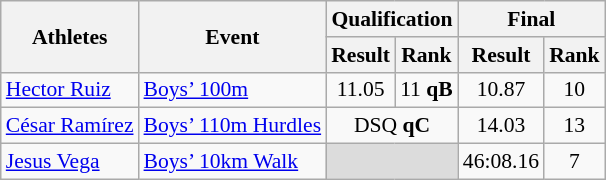<table class="wikitable" border="1" style="font-size:90%">
<tr>
<th rowspan=2>Athletes</th>
<th rowspan=2>Event</th>
<th colspan=2>Qualification</th>
<th colspan=2>Final</th>
</tr>
<tr>
<th>Result</th>
<th>Rank</th>
<th>Result</th>
<th>Rank</th>
</tr>
<tr>
<td><a href='#'>Hector Ruiz</a></td>
<td><a href='#'>Boys’ 100m</a></td>
<td align=center>11.05</td>
<td align=center>11 <strong>qB</strong></td>
<td align=center>10.87</td>
<td align=center>10</td>
</tr>
<tr>
<td><a href='#'>César Ramírez</a></td>
<td><a href='#'>Boys’ 110m Hurdles</a></td>
<td align=center colspan=2>DSQ <strong>qC</strong></td>
<td align=center>14.03</td>
<td align=center>13</td>
</tr>
<tr>
<td><a href='#'>Jesus Vega</a></td>
<td><a href='#'>Boys’ 10km Walk</a></td>
<td colspan=2 bgcolor=#DCDCDC></td>
<td align=center>46:08.16</td>
<td align=center>7</td>
</tr>
</table>
